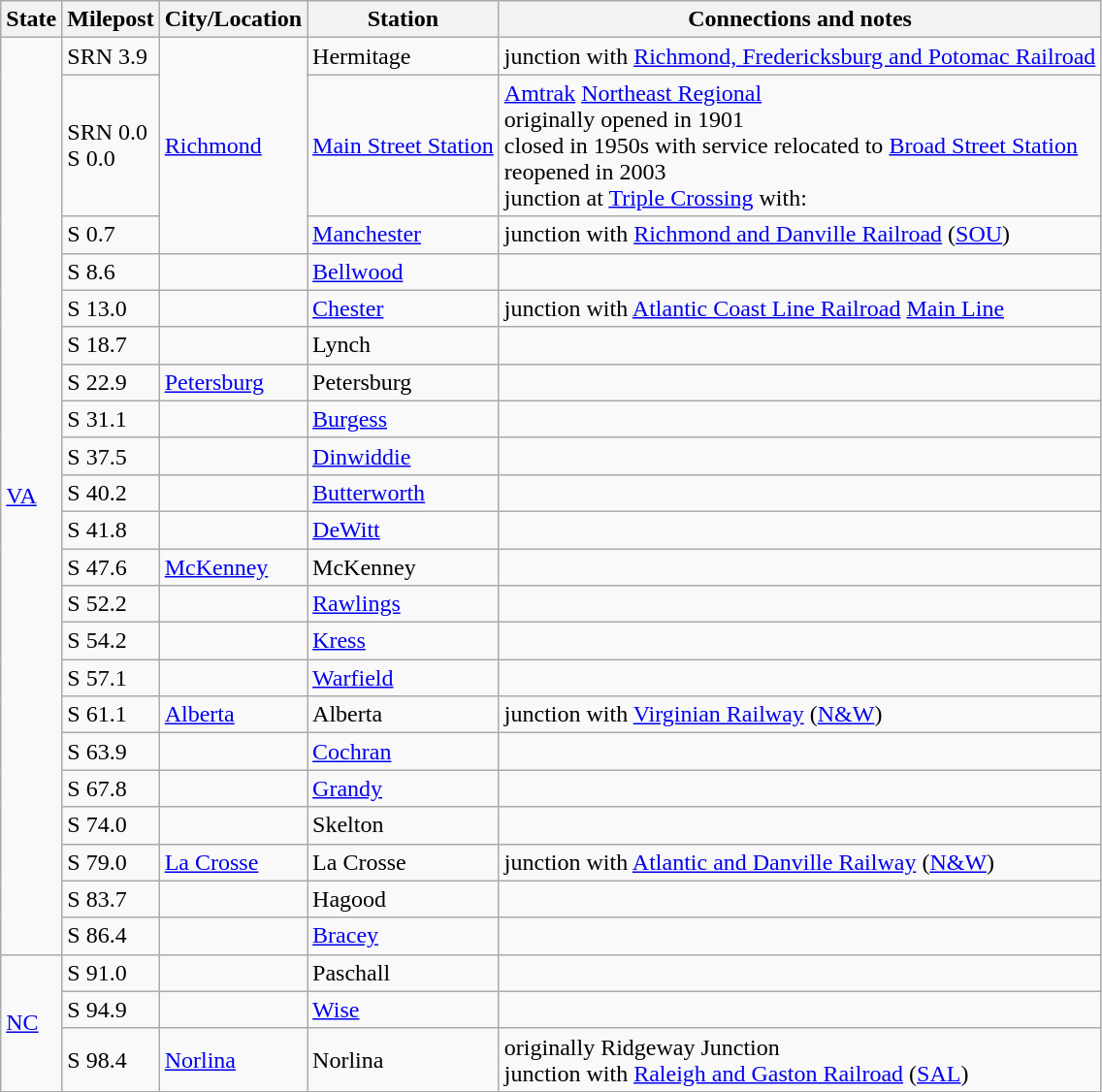<table class="wikitable">
<tr>
<th>State</th>
<th>Milepost</th>
<th>City/Location</th>
<th>Station</th>
<th>Connections and notes</th>
</tr>
<tr>
<td ! rowspan="22"><a href='#'>VA</a></td>
<td>SRN 3.9</td>
<td ! rowspan="3"><a href='#'>Richmond</a></td>
<td>Hermitage</td>
<td>junction with <a href='#'>Richmond, Fredericksburg and Potomac Railroad</a></td>
</tr>
<tr>
<td>SRN 0.0<br>S 0.0</td>
<td><a href='#'>Main Street Station</a></td>
<td><a href='#'>Amtrak</a> <a href='#'>Northeast Regional</a><br>originally opened in 1901<br>closed in 1950s with service relocated to <a href='#'>Broad Street Station</a><br>reopened in 2003<br>junction at <a href='#'>Triple Crossing</a> with:</td>
</tr>
<tr>
<td>S 0.7</td>
<td><a href='#'>Manchester</a></td>
<td>junction with <a href='#'>Richmond and Danville Railroad</a> (<a href='#'>SOU</a>)</td>
</tr>
<tr>
<td>S 8.6</td>
<td></td>
<td><a href='#'>Bellwood</a></td>
<td></td>
</tr>
<tr>
<td>S 13.0</td>
<td></td>
<td><a href='#'>Chester</a></td>
<td>junction with <a href='#'>Atlantic Coast Line Railroad</a> <a href='#'>Main Line</a></td>
</tr>
<tr>
<td>S 18.7</td>
<td></td>
<td>Lynch</td>
<td></td>
</tr>
<tr>
<td>S 22.9</td>
<td><a href='#'>Petersburg</a></td>
<td>Petersburg</td>
<td></td>
</tr>
<tr>
<td>S 31.1</td>
<td></td>
<td><a href='#'>Burgess</a></td>
<td></td>
</tr>
<tr>
<td>S 37.5</td>
<td></td>
<td><a href='#'>Dinwiddie</a></td>
<td></td>
</tr>
<tr>
<td>S 40.2</td>
<td></td>
<td><a href='#'>Butterworth</a></td>
<td></td>
</tr>
<tr>
<td>S 41.8</td>
<td></td>
<td><a href='#'>DeWitt</a></td>
<td></td>
</tr>
<tr>
<td>S 47.6</td>
<td><a href='#'>McKenney</a></td>
<td>McKenney</td>
<td></td>
</tr>
<tr>
<td>S 52.2</td>
<td></td>
<td><a href='#'>Rawlings</a></td>
<td></td>
</tr>
<tr>
<td>S 54.2</td>
<td></td>
<td><a href='#'>Kress</a></td>
<td></td>
</tr>
<tr>
<td>S 57.1</td>
<td></td>
<td><a href='#'>Warfield</a></td>
<td></td>
</tr>
<tr>
<td>S 61.1</td>
<td><a href='#'>Alberta</a></td>
<td>Alberta</td>
<td>junction with <a href='#'>Virginian Railway</a> (<a href='#'>N&W</a>)</td>
</tr>
<tr>
<td>S 63.9</td>
<td></td>
<td><a href='#'>Cochran</a></td>
<td></td>
</tr>
<tr>
<td>S 67.8</td>
<td></td>
<td><a href='#'>Grandy</a></td>
<td></td>
</tr>
<tr>
<td>S 74.0</td>
<td></td>
<td>Skelton</td>
<td></td>
</tr>
<tr>
<td>S 79.0</td>
<td><a href='#'>La Crosse</a></td>
<td>La Crosse</td>
<td>junction with <a href='#'>Atlantic and Danville Railway</a> (<a href='#'>N&W</a>)</td>
</tr>
<tr>
<td>S 83.7</td>
<td></td>
<td>Hagood</td>
<td></td>
</tr>
<tr>
<td>S 86.4</td>
<td></td>
<td><a href='#'>Bracey</a></td>
<td></td>
</tr>
<tr>
<td ! rowspan="3"><a href='#'>NC</a></td>
<td>S 91.0</td>
<td></td>
<td>Paschall</td>
<td></td>
</tr>
<tr>
<td>S 94.9</td>
<td></td>
<td><a href='#'>Wise</a></td>
<td></td>
</tr>
<tr>
<td>S 98.4</td>
<td><a href='#'>Norlina</a></td>
<td>Norlina</td>
<td>originally Ridgeway Junction<br>junction with <a href='#'>Raleigh and Gaston Railroad</a> (<a href='#'>SAL</a>)</td>
</tr>
<tr>
</tr>
</table>
